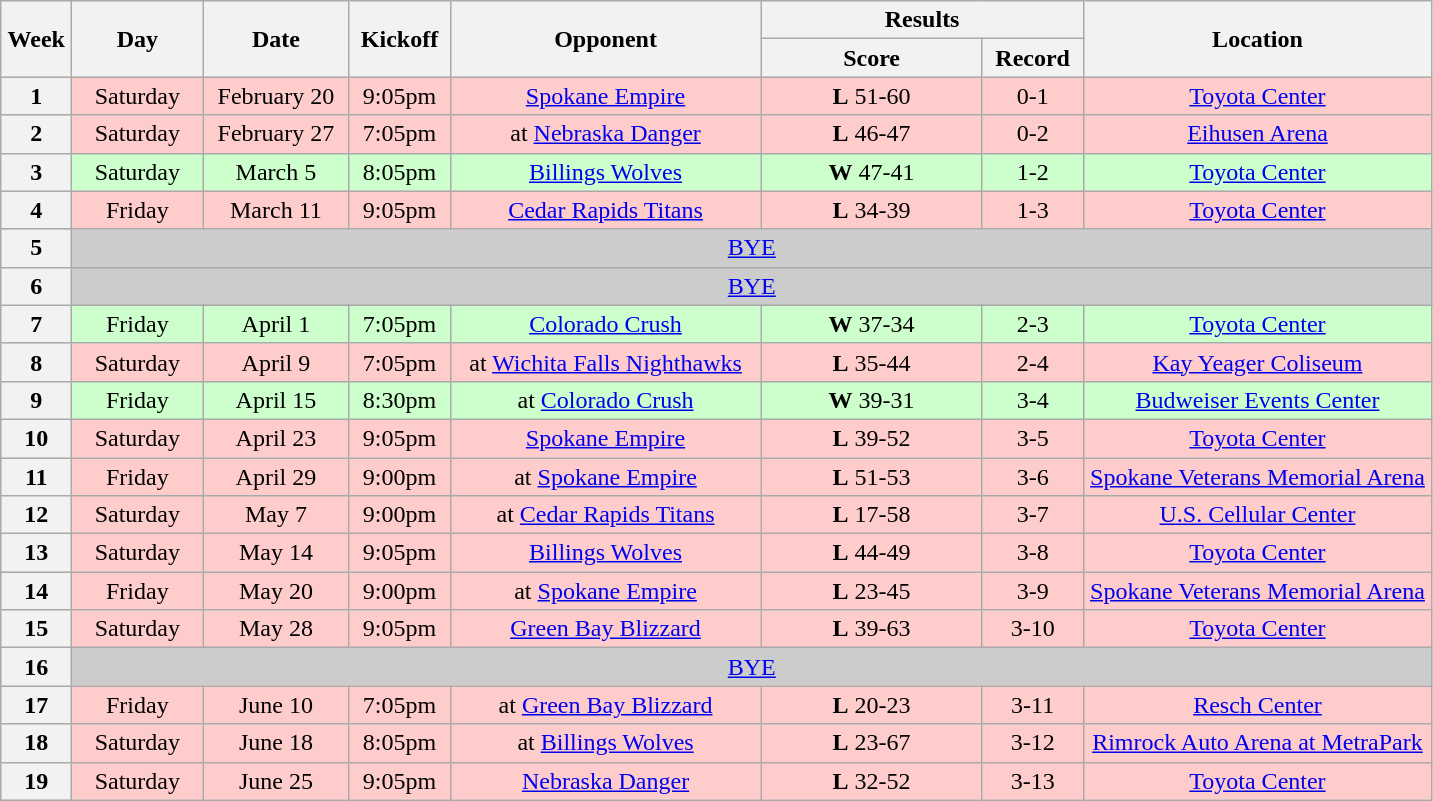<table class="wikitable">
<tr>
<th rowspan="2" width="40">Week</th>
<th rowspan="2" width="80">Day</th>
<th rowspan="2" width="90">Date</th>
<th rowspan="2" width="60">Kickoff</th>
<th rowspan="2" width="200">Opponent</th>
<th colspan="2" width="200">Results</th>
<th rowspan="2" width="225">Location</th>
</tr>
<tr>
<th width="140">Score</th>
<th width="60">Record</th>
</tr>
<tr align="center" bgcolor="#FFCCCC">
<th>1</th>
<td>Saturday</td>
<td>February 20</td>
<td>9:05pm</td>
<td><a href='#'>Spokane Empire</a></td>
<td><strong>L</strong> 51-60</td>
<td>0-1</td>
<td><a href='#'>Toyota Center</a></td>
</tr>
<tr align="center" bgcolor="#FFCCCC">
<th>2</th>
<td>Saturday</td>
<td>February 27</td>
<td>7:05pm</td>
<td>at <a href='#'>Nebraska Danger</a></td>
<td><strong>L</strong> 46-47</td>
<td>0-2</td>
<td><a href='#'>Eihusen Arena</a></td>
</tr>
<tr align="center" bgcolor="#CCFFCC">
<th>3</th>
<td>Saturday</td>
<td>March 5</td>
<td>8:05pm</td>
<td><a href='#'>Billings Wolves</a></td>
<td><strong>W</strong> 47-41</td>
<td>1-2</td>
<td><a href='#'>Toyota Center</a></td>
</tr>
<tr align="center" bgcolor="#FFCCCC">
<th>4</th>
<td>Friday</td>
<td>March 11</td>
<td>9:05pm</td>
<td><a href='#'>Cedar Rapids Titans</a></td>
<td><strong>L</strong> 34-39</td>
<td>1-3</td>
<td><a href='#'>Toyota Center</a></td>
</tr>
<tr align="center" bgcolor="#CCCCCC">
<th>5</th>
<td colSpan=7><a href='#'>BYE</a></td>
</tr>
<tr align="center" bgcolor="#CCCCCC">
<th>6</th>
<td colSpan=7><a href='#'>BYE</a></td>
</tr>
<tr align="center" bgcolor="#CCFFCC">
<th>7</th>
<td>Friday</td>
<td>April 1</td>
<td>7:05pm</td>
<td><a href='#'>Colorado Crush</a></td>
<td><strong>W</strong> 37-34</td>
<td>2-3</td>
<td><a href='#'>Toyota Center</a></td>
</tr>
<tr align="center" bgcolor="#FFCCCC">
<th>8</th>
<td>Saturday</td>
<td>April 9</td>
<td>7:05pm</td>
<td>at <a href='#'>Wichita Falls Nighthawks</a></td>
<td><strong>L</strong> 35-44</td>
<td>2-4</td>
<td><a href='#'>Kay Yeager Coliseum</a></td>
</tr>
<tr align="center" bgcolor="#CCFFCC">
<th>9</th>
<td>Friday</td>
<td>April 15</td>
<td>8:30pm</td>
<td>at <a href='#'>Colorado Crush</a></td>
<td><strong>W</strong> 39-31</td>
<td>3-4</td>
<td><a href='#'>Budweiser Events Center</a></td>
</tr>
<tr align="center" bgcolor="#FFCCCC">
<th>10</th>
<td>Saturday</td>
<td>April 23</td>
<td>9:05pm</td>
<td><a href='#'>Spokane Empire</a></td>
<td><strong>L</strong> 39-52</td>
<td>3-5</td>
<td><a href='#'>Toyota Center</a></td>
</tr>
<tr align="center" bgcolor="#FFCCCC">
<th>11</th>
<td>Friday</td>
<td>April 29</td>
<td>9:00pm</td>
<td>at <a href='#'>Spokane Empire</a></td>
<td><strong>L</strong> 51-53</td>
<td>3-6</td>
<td><a href='#'>Spokane Veterans Memorial Arena</a></td>
</tr>
<tr align="center" bgcolor="#FFCCCC">
<th>12</th>
<td>Saturday</td>
<td>May 7</td>
<td>9:00pm</td>
<td>at <a href='#'>Cedar Rapids Titans</a></td>
<td><strong>L</strong> 17-58</td>
<td>3-7</td>
<td><a href='#'>U.S. Cellular Center</a></td>
</tr>
<tr align="center" bgcolor="#FFCCCC">
<th>13</th>
<td>Saturday</td>
<td>May 14</td>
<td>9:05pm</td>
<td><a href='#'>Billings Wolves</a></td>
<td><strong>L</strong> 44-49</td>
<td>3-8</td>
<td><a href='#'>Toyota Center</a></td>
</tr>
<tr align="center" bgcolor="#FFCCCC">
<th>14</th>
<td>Friday</td>
<td>May 20</td>
<td>9:00pm</td>
<td>at <a href='#'>Spokane Empire</a></td>
<td><strong>L</strong> 23-45</td>
<td>3-9</td>
<td><a href='#'>Spokane Veterans Memorial Arena</a></td>
</tr>
<tr align="center" bgcolor="#FFCCCC">
<th>15</th>
<td>Saturday</td>
<td>May 28</td>
<td>9:05pm</td>
<td><a href='#'>Green Bay Blizzard</a></td>
<td><strong>L</strong> 39-63</td>
<td>3-10</td>
<td><a href='#'>Toyota Center</a></td>
</tr>
<tr align="center" bgcolor="#CCCCCC">
<th>16</th>
<td colSpan=7><a href='#'>BYE</a></td>
</tr>
<tr align="center" bgcolor="#FFCCCC">
<th>17</th>
<td>Friday</td>
<td>June 10</td>
<td>7:05pm</td>
<td>at <a href='#'>Green Bay Blizzard</a></td>
<td><strong>L</strong> 20-23</td>
<td>3-11</td>
<td><a href='#'>Resch Center</a></td>
</tr>
<tr align="center" bgcolor="#FFCCCC">
<th>18</th>
<td>Saturday</td>
<td>June 18</td>
<td>8:05pm</td>
<td>at <a href='#'>Billings Wolves</a></td>
<td><strong>L</strong> 23-67</td>
<td>3-12</td>
<td><a href='#'>Rimrock Auto Arena at MetraPark</a></td>
</tr>
<tr align="center" bgcolor="#FFCCCC">
<th>19</th>
<td>Saturday</td>
<td>June 25</td>
<td>9:05pm</td>
<td><a href='#'>Nebraska Danger</a></td>
<td><strong>L</strong> 32-52</td>
<td>3-13</td>
<td><a href='#'>Toyota Center</a></td>
</tr>
</table>
